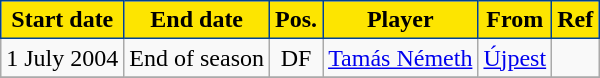<table class="wikitable plainrowheaders sortable">
<tr>
<th style="background-color:#FDE500;color:black;border:1px solid #004292">Start date</th>
<th style="background-color:#FDE500;color:black;border:1px solid #004292">End date</th>
<th style="background-color:#FDE500;color:black;border:1px solid #004292">Pos.</th>
<th style="background-color:#FDE500;color:black;border:1px solid #004292">Player</th>
<th style="background-color:#FDE500;color:black;border:1px solid #004292">From</th>
<th style="background-color:#FDE500;color:black;border:1px solid #004292">Ref</th>
</tr>
<tr>
<td>1 July 2004</td>
<td style="text-align:center;">End of season</td>
<td style="text-align:center;">DF</td>
<td style="text-align:left;"> <a href='#'>Tamás Németh</a></td>
<td style="text-align:left;"><a href='#'>Újpest</a></td>
<td></td>
</tr>
<tr>
</tr>
</table>
